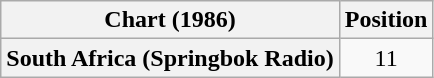<table class="wikitable plainrowheaders" style="text-align:center">
<tr>
<th>Chart (1986)</th>
<th>Position</th>
</tr>
<tr>
<th scope="row">South Africa (Springbok Radio)</th>
<td>11</td>
</tr>
</table>
